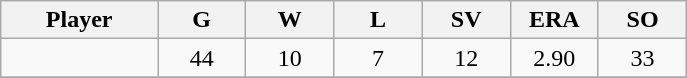<table class="wikitable sortable">
<tr>
<th bgcolor="#DDDDFF" width="16%">Player</th>
<th bgcolor="#DDDDFF" width="9%">G</th>
<th bgcolor="#DDDDFF" width="9%">W</th>
<th bgcolor="#DDDDFF" width="9%">L</th>
<th bgcolor="#DDDDFF" width="9%">SV</th>
<th bgcolor="#DDDDFF" width="9%">ERA</th>
<th bgcolor="#DDDDFF" width="9%">SO</th>
</tr>
<tr align="center">
<td></td>
<td>44</td>
<td>10</td>
<td>7</td>
<td>12</td>
<td>2.90</td>
<td>33</td>
</tr>
<tr align="center">
</tr>
</table>
